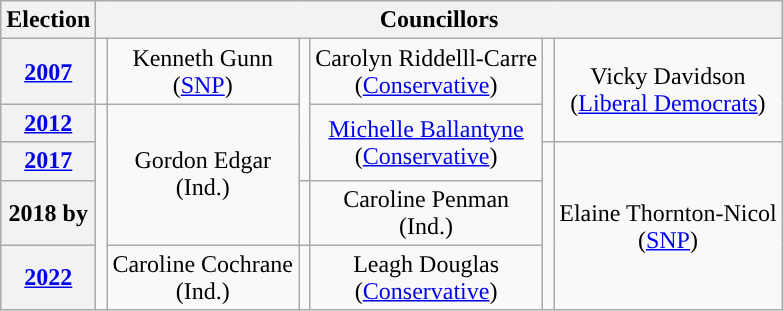<table class="wikitable" style="text-align:center">
<tr>
<th>Election</th>
<th colspan=8>Councillors</th>
</tr>
<tr>
<th><a href='#'>2007</a></th>
<td rowspan=1; style="background-color: "></td>
<td rowspan=1>Kenneth Gunn<br>(<a href='#'>SNP</a>)</td>
<td rowspan=3; style="background-color: "></td>
<td rowspan=1>Carolyn Riddelll-Carre<br>(<a href='#'>Conservative</a>)</td>
<td rowspan=2; style="background-color: "></td>
<td rowspan=2>Vicky Davidson<br>(<a href='#'>Liberal Democrats</a>)</td>
</tr>
<tr>
<th><a href='#'>2012</a></th>
<td rowspan=4; style="background-color: "></td>
<td rowspan=3>Gordon Edgar<br>(Ind.)</td>
<td rowspan=2><a href='#'>Michelle Ballantyne</a><br>(<a href='#'>Conservative</a>)</td>
</tr>
<tr>
<th><a href='#'>2017</a></th>
<td rowspan=3; style="background-color: "></td>
<td rowspan=3>Elaine Thornton-Nicol<br>(<a href='#'>SNP</a>)</td>
</tr>
<tr>
<th>2018 by</th>
<td rowspan=1; style="background-color: "></td>
<td rowspan=1>Caroline Penman<br>(Ind.)</td>
</tr>
<tr>
<th><a href='#'>2022</a></th>
<td rowspan=1>Caroline Cochrane<br>(Ind.)</td>
<td rowspan=1; style="background-color: "></td>
<td rowspan=1>Leagh Douglas<br>(<a href='#'>Conservative</a>)</td>
</tr>
</table>
